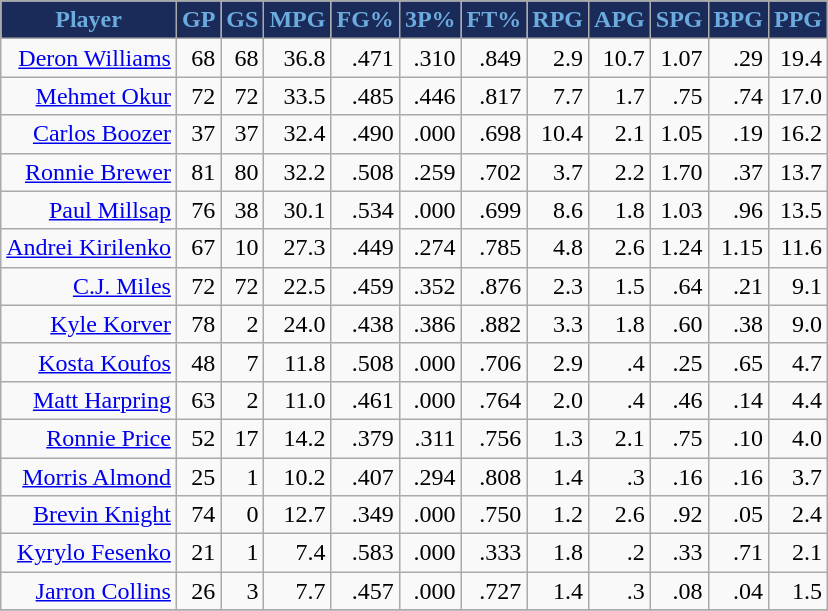<table class="wikitable sortable" style="text-align:right;">
<tr>
<th style="background:#1A2B5A; color:#6BABDD">Player</th>
<th style="background:#1A2B5A; color:#6BABDD">GP</th>
<th style="background:#1A2B5A; color:#6BABDD">GS</th>
<th style="background:#1A2B5A; color:#6BABDD">MPG</th>
<th style="background:#1A2B5A; color:#6BABDD">FG%</th>
<th style="background:#1A2B5A; color:#6BABDD">3P%</th>
<th style="background:#1A2B5A; color:#6BABDD">FT%</th>
<th style="background:#1A2B5A; color:#6BABDD">RPG</th>
<th style="background:#1A2B5A; color:#6BABDD">APG</th>
<th style="background:#1A2B5A; color:#6BABDD">SPG</th>
<th style="background:#1A2B5A; color:#6BABDD">BPG</th>
<th style="background:#1A2B5A; color:#6BABDD">PPG</th>
</tr>
<tr>
<td><a href='#'>Deron Williams</a></td>
<td>68</td>
<td>68</td>
<td>36.8</td>
<td>.471</td>
<td>.310</td>
<td>.849</td>
<td>2.9</td>
<td>10.7</td>
<td>1.07</td>
<td>.29</td>
<td>19.4</td>
</tr>
<tr>
<td><a href='#'>Mehmet Okur</a></td>
<td>72</td>
<td>72</td>
<td>33.5</td>
<td>.485</td>
<td>.446</td>
<td>.817</td>
<td>7.7</td>
<td>1.7</td>
<td>.75</td>
<td>.74</td>
<td>17.0</td>
</tr>
<tr>
<td><a href='#'>Carlos Boozer</a></td>
<td>37</td>
<td>37</td>
<td>32.4</td>
<td>.490</td>
<td>.000</td>
<td>.698</td>
<td>10.4</td>
<td>2.1</td>
<td>1.05</td>
<td>.19</td>
<td>16.2</td>
</tr>
<tr>
<td><a href='#'>Ronnie Brewer</a></td>
<td>81</td>
<td>80</td>
<td>32.2</td>
<td>.508</td>
<td>.259</td>
<td>.702</td>
<td>3.7</td>
<td>2.2</td>
<td>1.70</td>
<td>.37</td>
<td>13.7</td>
</tr>
<tr>
<td><a href='#'>Paul Millsap</a></td>
<td>76</td>
<td>38</td>
<td>30.1</td>
<td>.534</td>
<td>.000</td>
<td>.699</td>
<td>8.6</td>
<td>1.8</td>
<td>1.03</td>
<td>.96</td>
<td>13.5</td>
</tr>
<tr>
<td><a href='#'>Andrei Kirilenko</a></td>
<td>67</td>
<td>10</td>
<td>27.3</td>
<td>.449</td>
<td>.274</td>
<td>.785</td>
<td>4.8</td>
<td>2.6</td>
<td>1.24</td>
<td>1.15</td>
<td>11.6</td>
</tr>
<tr>
<td><a href='#'>C.J. Miles</a></td>
<td>72</td>
<td>72</td>
<td>22.5</td>
<td>.459</td>
<td>.352</td>
<td>.876</td>
<td>2.3</td>
<td>1.5</td>
<td>.64</td>
<td>.21</td>
<td>9.1</td>
</tr>
<tr>
<td><a href='#'>Kyle Korver</a></td>
<td>78</td>
<td>2</td>
<td>24.0</td>
<td>.438</td>
<td>.386</td>
<td>.882</td>
<td>3.3</td>
<td>1.8</td>
<td>.60</td>
<td>.38</td>
<td>9.0</td>
</tr>
<tr>
<td><a href='#'>Kosta Koufos</a></td>
<td>48</td>
<td>7</td>
<td>11.8</td>
<td>.508</td>
<td>.000</td>
<td>.706</td>
<td>2.9</td>
<td>.4</td>
<td>.25</td>
<td>.65</td>
<td>4.7</td>
</tr>
<tr>
<td><a href='#'>Matt Harpring</a></td>
<td>63</td>
<td>2</td>
<td>11.0</td>
<td>.461</td>
<td>.000</td>
<td>.764</td>
<td>2.0</td>
<td>.4</td>
<td>.46</td>
<td>.14</td>
<td>4.4</td>
</tr>
<tr>
<td><a href='#'>Ronnie Price</a></td>
<td>52</td>
<td>17</td>
<td>14.2</td>
<td>.379</td>
<td>.311</td>
<td>.756</td>
<td>1.3</td>
<td>2.1</td>
<td>.75</td>
<td>.10</td>
<td>4.0</td>
</tr>
<tr>
<td><a href='#'>Morris Almond</a></td>
<td>25</td>
<td>1</td>
<td>10.2</td>
<td>.407</td>
<td>.294</td>
<td>.808</td>
<td>1.4</td>
<td>.3</td>
<td>.16</td>
<td>.16</td>
<td>3.7</td>
</tr>
<tr>
<td><a href='#'>Brevin Knight</a></td>
<td>74</td>
<td>0</td>
<td>12.7</td>
<td>.349</td>
<td>.000</td>
<td>.750</td>
<td>1.2</td>
<td>2.6</td>
<td>.92</td>
<td>.05</td>
<td>2.4</td>
</tr>
<tr>
<td><a href='#'>Kyrylo Fesenko</a></td>
<td>21</td>
<td>1</td>
<td>7.4</td>
<td>.583</td>
<td>.000</td>
<td>.333</td>
<td>1.8</td>
<td>.2</td>
<td>.33</td>
<td>.71</td>
<td>2.1</td>
</tr>
<tr>
<td><a href='#'>Jarron Collins</a></td>
<td>26</td>
<td>3</td>
<td>7.7</td>
<td>.457</td>
<td>.000</td>
<td>.727</td>
<td>1.4</td>
<td>.3</td>
<td>.08</td>
<td>.04</td>
<td>1.5</td>
</tr>
<tr>
</tr>
</table>
